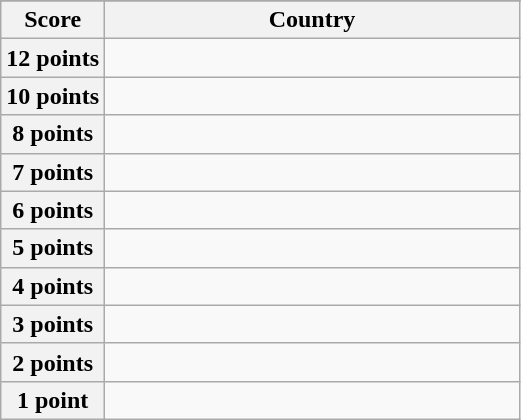<table class="wikitable">
<tr>
</tr>
<tr>
<th scope="col" width="20%">Score</th>
<th scope="col">Country</th>
</tr>
<tr>
<th scope="row">12 points</th>
<td></td>
</tr>
<tr>
<th scope="row">10 points</th>
<td></td>
</tr>
<tr>
<th scope="row">8 points</th>
<td></td>
</tr>
<tr>
<th scope="row">7 points</th>
<td></td>
</tr>
<tr>
<th scope="row">6 points</th>
<td></td>
</tr>
<tr>
<th scope="row">5 points</th>
<td></td>
</tr>
<tr>
<th scope="row">4 points</th>
<td></td>
</tr>
<tr>
<th scope="row">3 points</th>
<td></td>
</tr>
<tr>
<th scope="row">2 points</th>
<td></td>
</tr>
<tr>
<th scope="row">1 point</th>
<td></td>
</tr>
</table>
